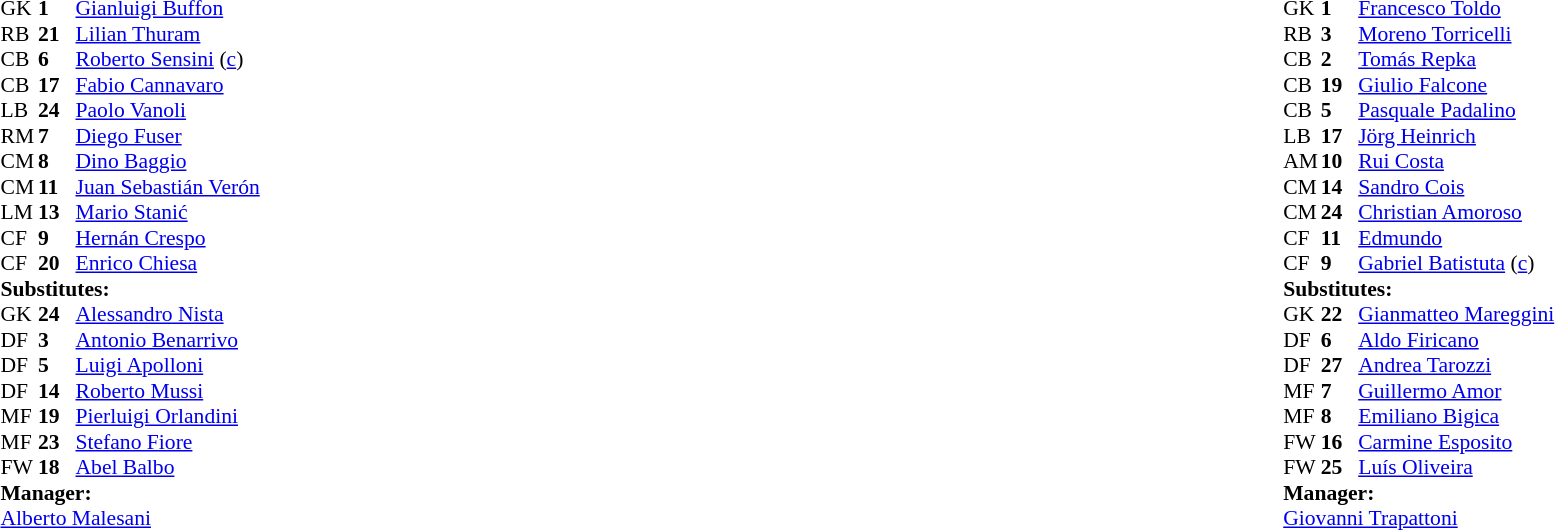<table width="100%">
<tr>
<td valign="top" width="50%"><br><table style="font-size:90%" cellspacing="0" cellpadding="0">
<tr>
<th width="25"></th>
<th width="25"></th>
</tr>
<tr>
<td>GK</td>
<td><strong>1</strong></td>
<td> <a href='#'>Gianluigi Buffon</a></td>
</tr>
<tr>
<td>RB</td>
<td><strong>21</strong></td>
<td> <a href='#'>Lilian Thuram</a></td>
</tr>
<tr>
<td>CB</td>
<td><strong>6</strong></td>
<td> <a href='#'>Roberto Sensini</a> (<a href='#'>c</a>)</td>
<td></td>
</tr>
<tr>
<td>CB</td>
<td><strong>17</strong></td>
<td> <a href='#'>Fabio Cannavaro</a></td>
</tr>
<tr>
<td>LB</td>
<td><strong>24</strong></td>
<td> <a href='#'>Paolo Vanoli</a></td>
</tr>
<tr>
<td>RM</td>
<td><strong>7</strong></td>
<td> <a href='#'>Diego Fuser</a></td>
</tr>
<tr>
<td>CM</td>
<td><strong>8</strong></td>
<td> <a href='#'>Dino Baggio</a></td>
</tr>
<tr>
<td>CM</td>
<td><strong>11</strong></td>
<td> <a href='#'>Juan Sebastián Verón</a></td>
</tr>
<tr>
<td>LM</td>
<td><strong>13</strong></td>
<td> <a href='#'>Mario Stanić</a></td>
</tr>
<tr>
<td>CF</td>
<td><strong>9</strong></td>
<td> <a href='#'>Hernán Crespo</a></td>
<td></td>
<td></td>
</tr>
<tr>
<td>CF</td>
<td><strong>20</strong></td>
<td> <a href='#'>Enrico Chiesa</a></td>
<td></td>
<td></td>
</tr>
<tr>
<td colspan=3><strong>Substitutes:</strong></td>
</tr>
<tr>
<td>GK</td>
<td><strong>24</strong></td>
<td> <a href='#'>Alessandro Nista</a></td>
</tr>
<tr>
<td>DF</td>
<td><strong>3</strong></td>
<td> <a href='#'>Antonio Benarrivo</a></td>
</tr>
<tr>
<td>DF</td>
<td><strong>5</strong></td>
<td> <a href='#'>Luigi Apolloni</a></td>
</tr>
<tr>
<td>DF</td>
<td><strong>14</strong></td>
<td> <a href='#'>Roberto Mussi</a></td>
<td></td>
<td></td>
</tr>
<tr>
<td>MF</td>
<td><strong>19</strong></td>
<td> <a href='#'>Pierluigi Orlandini</a></td>
</tr>
<tr>
<td>MF</td>
<td><strong>23</strong></td>
<td> <a href='#'>Stefano Fiore</a></td>
</tr>
<tr>
<td>FW</td>
<td><strong>18</strong></td>
<td> <a href='#'>Abel Balbo</a></td>
<td></td>
<td></td>
</tr>
<tr>
<td colspan=3><strong>Manager:</strong></td>
</tr>
<tr>
<td colspan="4"> <a href='#'>Alberto Malesani</a></td>
</tr>
</table>
</td>
<td valign="top"></td>
<td valign="top" width="50%"><br><table style="font-size:90%" cellspacing="0" cellpadding="0" align="center">
<tr>
<th width="25"></th>
<th width="25"></th>
</tr>
<tr>
<td>GK</td>
<td><strong>1</strong></td>
<td> <a href='#'>Francesco Toldo</a></td>
</tr>
<tr>
<td>RB</td>
<td><strong>3</strong></td>
<td> <a href='#'>Moreno Torricelli</a></td>
</tr>
<tr>
<td>CB</td>
<td><strong>2</strong></td>
<td> <a href='#'>Tomás Repka</a></td>
</tr>
<tr>
<td>CB</td>
<td><strong>19</strong></td>
<td> <a href='#'>Giulio Falcone</a></td>
</tr>
<tr>
<td>CB</td>
<td><strong>5</strong></td>
<td> <a href='#'>Pasquale Padalino</a></td>
<td></td>
</tr>
<tr>
<td>LB</td>
<td><strong>17</strong></td>
<td> <a href='#'>Jörg Heinrich</a></td>
</tr>
<tr>
<td>AM</td>
<td><strong>10</strong></td>
<td> <a href='#'>Rui Costa</a></td>
</tr>
<tr>
<td>CM</td>
<td><strong>14</strong></td>
<td> <a href='#'>Sandro Cois</a></td>
</tr>
<tr>
<td>CM</td>
<td><strong>24</strong></td>
<td> <a href='#'>Christian Amoroso</a></td>
</tr>
<tr>
<td>CF</td>
<td><strong>11</strong></td>
<td> <a href='#'>Edmundo</a></td>
</tr>
<tr>
<td>CF</td>
<td><strong>9</strong></td>
<td> <a href='#'>Gabriel Batistuta</a> (<a href='#'>c</a>)</td>
</tr>
<tr>
<td colspan=3><strong>Substitutes:</strong></td>
</tr>
<tr>
<td>GK</td>
<td><strong>22</strong></td>
<td> <a href='#'>Gianmatteo Mareggini</a></td>
</tr>
<tr>
<td>DF</td>
<td><strong>6</strong></td>
<td> <a href='#'>Aldo Firicano</a></td>
</tr>
<tr>
<td>DF</td>
<td><strong>27</strong></td>
<td> <a href='#'>Andrea Tarozzi</a></td>
</tr>
<tr>
<td>MF</td>
<td><strong>7</strong></td>
<td> <a href='#'>Guillermo Amor</a></td>
</tr>
<tr>
<td>MF</td>
<td><strong>8</strong></td>
<td> <a href='#'>Emiliano Bigica</a></td>
</tr>
<tr>
<td>FW</td>
<td><strong>16</strong></td>
<td> <a href='#'>Carmine Esposito</a></td>
</tr>
<tr>
<td>FW</td>
<td><strong>25</strong></td>
<td> <a href='#'>Luís Oliveira</a></td>
</tr>
<tr>
<td colspan=3><strong>Manager:</strong></td>
</tr>
<tr>
<td colspan="4"> <a href='#'>Giovanni Trapattoni</a></td>
</tr>
</table>
</td>
</tr>
</table>
